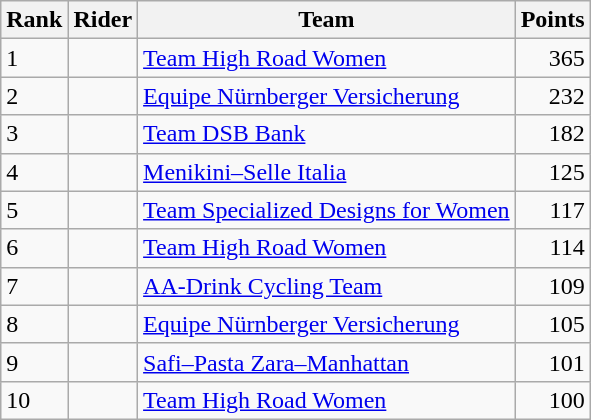<table class="wikitable">
<tr>
<th>Rank</th>
<th>Rider</th>
<th>Team</th>
<th>Points</th>
</tr>
<tr>
<td>1</td>
<td></td>
<td><a href='#'>Team High Road Women</a></td>
<td align=right>365</td>
</tr>
<tr>
<td>2</td>
<td></td>
<td><a href='#'>Equipe Nürnberger Versicherung</a></td>
<td align=right>232</td>
</tr>
<tr>
<td>3</td>
<td></td>
<td><a href='#'>Team DSB Bank</a></td>
<td align=right>182</td>
</tr>
<tr>
<td>4</td>
<td></td>
<td><a href='#'>Menikini–Selle Italia</a></td>
<td align=right>125</td>
</tr>
<tr>
<td>5</td>
<td></td>
<td><a href='#'>Team Specialized Designs for Women</a></td>
<td align=right>117</td>
</tr>
<tr>
<td>6</td>
<td></td>
<td><a href='#'>Team High Road Women</a></td>
<td align=right>114</td>
</tr>
<tr>
<td>7</td>
<td></td>
<td><a href='#'>AA-Drink Cycling Team</a></td>
<td align=right>109</td>
</tr>
<tr>
<td>8</td>
<td></td>
<td><a href='#'>Equipe Nürnberger Versicherung</a></td>
<td align=right>105</td>
</tr>
<tr>
<td>9</td>
<td></td>
<td><a href='#'>Safi–Pasta Zara–Manhattan</a></td>
<td align=right>101</td>
</tr>
<tr>
<td>10</td>
<td></td>
<td><a href='#'>Team High Road Women</a></td>
<td align=right>100</td>
</tr>
</table>
